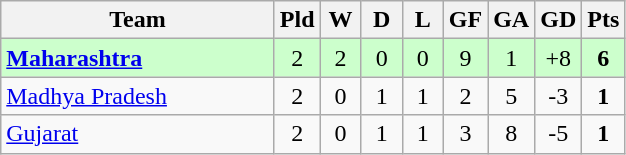<table class="wikitable" style="text-align: center;">
<tr>
<th width="175">Team</th>
<th width="20">Pld</th>
<th width="20">W</th>
<th width="20">D</th>
<th width="20">L</th>
<th width="20">GF</th>
<th width="20">GA</th>
<th width="20">GD</th>
<th width="20">Pts</th>
</tr>
<tr bgcolor=#ccffcc>
<td align=left><strong><a href='#'>Maharashtra</a></strong></td>
<td>2</td>
<td>2</td>
<td>0</td>
<td>0</td>
<td>9</td>
<td>1</td>
<td>+8</td>
<td><strong>6</strong></td>
</tr>
<tr>
<td align=left><a href='#'>Madhya Pradesh</a></td>
<td>2</td>
<td>0</td>
<td>1</td>
<td>1</td>
<td>2</td>
<td>5</td>
<td>-3</td>
<td><strong>1</strong></td>
</tr>
<tr>
<td align=left><a href='#'>Gujarat</a></td>
<td>2</td>
<td>0</td>
<td>1</td>
<td>1</td>
<td>3</td>
<td>8</td>
<td>-5</td>
<td><strong>1</strong></td>
</tr>
</table>
